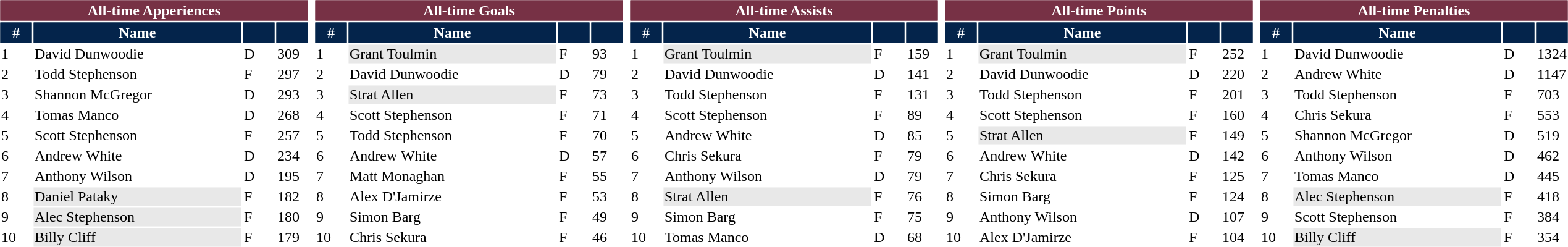<table>
<tr valign=top>
<td><br><table class="toccolours" style="width:21em">
<tr>
<th colspan="4" style="background:#773145;color:white;border:#773145 1px solid">All-time Apperiences</th>
</tr>
<tr>
<th style="background:#04244b;color:white;border:#04244b 1px solid; width: 30px">#</th>
<th style="background:#04244b;color:white;border:#04244b 1px solid">Name</th>
<th style="background:#04244b;color:white;border:#04244b 1px solid; width: 30px"></th>
<th style="background:#04244b;color:white;border:#04244b 1px solid; width: 30px"></th>
</tr>
<tr>
<td>1</td>
<td> David Dunwoodie</td>
<td>D</td>
<td>309</td>
</tr>
<tr>
<td>2</td>
<td> Todd Stephenson</td>
<td>F</td>
<td>297</td>
</tr>
<tr>
<td>3</td>
<td> Shannon McGregor</td>
<td>D</td>
<td>293</td>
</tr>
<tr>
<td>4</td>
<td> Tomas Manco</td>
<td>D</td>
<td>268</td>
</tr>
<tr>
<td>5</td>
<td> Scott Stephenson</td>
<td>F</td>
<td>257</td>
</tr>
<tr>
<td>6</td>
<td> Andrew White</td>
<td>D</td>
<td>234</td>
</tr>
<tr>
<td>7</td>
<td> Anthony Wilson</td>
<td>D</td>
<td>195</td>
</tr>
<tr>
<td>8</td>
<td bgcolor="#e8e8e8"> Daniel Pataky</td>
<td>F</td>
<td>182</td>
</tr>
<tr>
<td>9</td>
<td bgcolor="#e8e8e8"> Alec Stephenson</td>
<td>F</td>
<td>180</td>
</tr>
<tr>
<td>10</td>
<td bgcolor="#e8e8e8"> Billy Cliff</td>
<td>F</td>
<td>179</td>
</tr>
<tr>
</tr>
</table>
</td>
<td><br><table class="toccolours" style="width:21em">
<tr>
<th colspan="4" style="background:#773145;color:white;border:#773145 1px solid">All-time Goals</th>
</tr>
<tr>
<th style="background:#04244b;color:white;border:#04244b 1px solid; width: 30px">#</th>
<th style="background:#04244b;color:white;border:#04244b 1px solid">Name</th>
<th style="background:#04244b;color:white;border:#04244b 1px solid; width: 30px"></th>
<th style="background:#04244b;color:white;border:#04244b 1px solid; width: 30px"></th>
</tr>
<tr>
<td>1</td>
<td bgcolor="#e8e8e8"> Grant Toulmin</td>
<td>F</td>
<td>93</td>
</tr>
<tr>
<td>2</td>
<td> David Dunwoodie</td>
<td>D</td>
<td>79</td>
</tr>
<tr>
<td>3</td>
<td bgcolor="#e8e8e8"> Strat Allen</td>
<td>F</td>
<td>73</td>
</tr>
<tr>
<td>4</td>
<td> Scott Stephenson</td>
<td>F</td>
<td>71</td>
</tr>
<tr>
<td>5</td>
<td> Todd Stephenson</td>
<td>F</td>
<td>70</td>
</tr>
<tr>
<td>6</td>
<td> Andrew White</td>
<td>D</td>
<td>57</td>
</tr>
<tr>
<td>7</td>
<td> Matt Monaghan</td>
<td>F</td>
<td>55</td>
</tr>
<tr>
<td>8</td>
<td> Alex D'Jamirze</td>
<td>F</td>
<td>53</td>
</tr>
<tr>
<td>9</td>
<td> Simon Barg</td>
<td>F</td>
<td>49</td>
</tr>
<tr>
<td>10</td>
<td> Chris Sekura</td>
<td>F</td>
<td>46</td>
</tr>
<tr>
</tr>
</table>
</td>
<td><br><table class="toccolours" style="width:21em">
<tr>
<th colspan="4" style="background:#773145;color:white;border:#773145 1px solid">All-time Assists</th>
</tr>
<tr>
<th style="background:#04244b;color:white;border:#04244b 1px solid; width: 30px">#</th>
<th style="background:#04244b;color:white;border:#04244b 1px solid">Name</th>
<th style="background:#04244b;color:white;border:#04244b 1px solid; width: 30px"></th>
<th style="background:#04244b;color:white;border:#04244b 1px solid; width: 30px"></th>
</tr>
<tr>
<td>1</td>
<td bgcolor="#e8e8e8"> Grant Toulmin</td>
<td>F</td>
<td>159</td>
</tr>
<tr>
<td>2</td>
<td> David Dunwoodie</td>
<td>D</td>
<td>141</td>
</tr>
<tr>
<td>3</td>
<td> Todd Stephenson</td>
<td>F</td>
<td>131</td>
</tr>
<tr>
<td>4</td>
<td> Scott Stephenson</td>
<td>F</td>
<td>89</td>
</tr>
<tr>
<td>5</td>
<td> Andrew White</td>
<td>D</td>
<td>85</td>
</tr>
<tr>
<td>6</td>
<td> Chris Sekura</td>
<td>F</td>
<td>79</td>
</tr>
<tr>
<td>7</td>
<td> Anthony Wilson</td>
<td>D</td>
<td>79</td>
</tr>
<tr>
<td>8</td>
<td bgcolor="#e8e8e8"> Strat Allen</td>
<td>F</td>
<td>76</td>
</tr>
<tr>
<td>9</td>
<td> Simon Barg</td>
<td>F</td>
<td>75</td>
</tr>
<tr>
<td>10</td>
<td> Tomas Manco</td>
<td>D</td>
<td>68</td>
</tr>
<tr>
</tr>
</table>
</td>
<td><br><table class="toccolours" style="width:21em">
<tr>
<th colspan="4" style="background:#773145;color:white;border:#773145 1px solid">All-time Points</th>
</tr>
<tr>
<th style="background:#04244b;color:white;border:#04244b 1px solid; width: 30px">#</th>
<th style="background:#04244b;color:white;border:#04244b 1px solid">Name</th>
<th style="background:#04244b;color:white;border:#04244b 1px solid; width: 30px"></th>
<th style="background:#04244b;color:white;border:#04244b 1px solid; width: 30px"></th>
</tr>
<tr>
<td>1</td>
<td bgcolor="#e8e8e8"> Grant Toulmin</td>
<td>F</td>
<td>252</td>
</tr>
<tr>
<td>2</td>
<td> David Dunwoodie</td>
<td>D</td>
<td>220</td>
</tr>
<tr>
<td>3</td>
<td> Todd Stephenson</td>
<td>F</td>
<td>201</td>
</tr>
<tr>
<td>4</td>
<td> Scott Stephenson</td>
<td>F</td>
<td>160</td>
</tr>
<tr>
<td>5</td>
<td bgcolor="#e8e8e8"> Strat Allen</td>
<td>F</td>
<td>149</td>
</tr>
<tr>
<td>6</td>
<td> Andrew White</td>
<td>D</td>
<td>142</td>
</tr>
<tr>
<td>7</td>
<td> Chris Sekura</td>
<td>F</td>
<td>125</td>
</tr>
<tr>
<td>8</td>
<td> Simon Barg</td>
<td>F</td>
<td>124</td>
</tr>
<tr>
<td>9</td>
<td> Anthony Wilson</td>
<td>D</td>
<td>107</td>
</tr>
<tr>
<td>10</td>
<td> Alex D'Jamirze</td>
<td>F</td>
<td>104</td>
</tr>
<tr>
</tr>
</table>
</td>
<td><br><table class="toccolours" style="width:21em">
<tr>
<th colspan="4" style="background:#773145;color:white;border:#773145 1px solid">All-time Penalties</th>
</tr>
<tr>
<th style="background:#04244b;color:white;border:#04244b 1px solid; width: 30px">#</th>
<th style="background:#04244b;color:white;border:#04244b 1px solid">Name</th>
<th style="background:#04244b;color:white;border:#04244b 1px solid; width: 30px"></th>
<th style="background:#04244b;color:white;border:#04244b 1px solid; width: 30px"></th>
</tr>
<tr>
<td>1</td>
<td> David Dunwoodie</td>
<td>D</td>
<td>1324</td>
</tr>
<tr>
<td>2</td>
<td> Andrew White</td>
<td>D</td>
<td>1147</td>
</tr>
<tr>
<td>3</td>
<td> Todd Stephenson</td>
<td>F</td>
<td>703</td>
</tr>
<tr>
<td>4</td>
<td> Chris Sekura</td>
<td>F</td>
<td>553</td>
</tr>
<tr>
<td>5</td>
<td> Shannon McGregor</td>
<td>D</td>
<td>519</td>
</tr>
<tr>
<td>6</td>
<td> Anthony Wilson</td>
<td>D</td>
<td>462</td>
</tr>
<tr>
<td>7</td>
<td> Tomas Manco</td>
<td>D</td>
<td>445</td>
</tr>
<tr>
<td>8</td>
<td bgcolor="#e8e8e8"> Alec Stephenson</td>
<td>F</td>
<td>418</td>
</tr>
<tr>
<td>9</td>
<td> Scott Stephenson</td>
<td>F</td>
<td>384</td>
</tr>
<tr>
<td>10</td>
<td bgcolor="#e8e8e8"> Billy Cliff</td>
<td>F</td>
<td>354</td>
</tr>
<tr>
</tr>
</table>
</td>
</tr>
</table>
